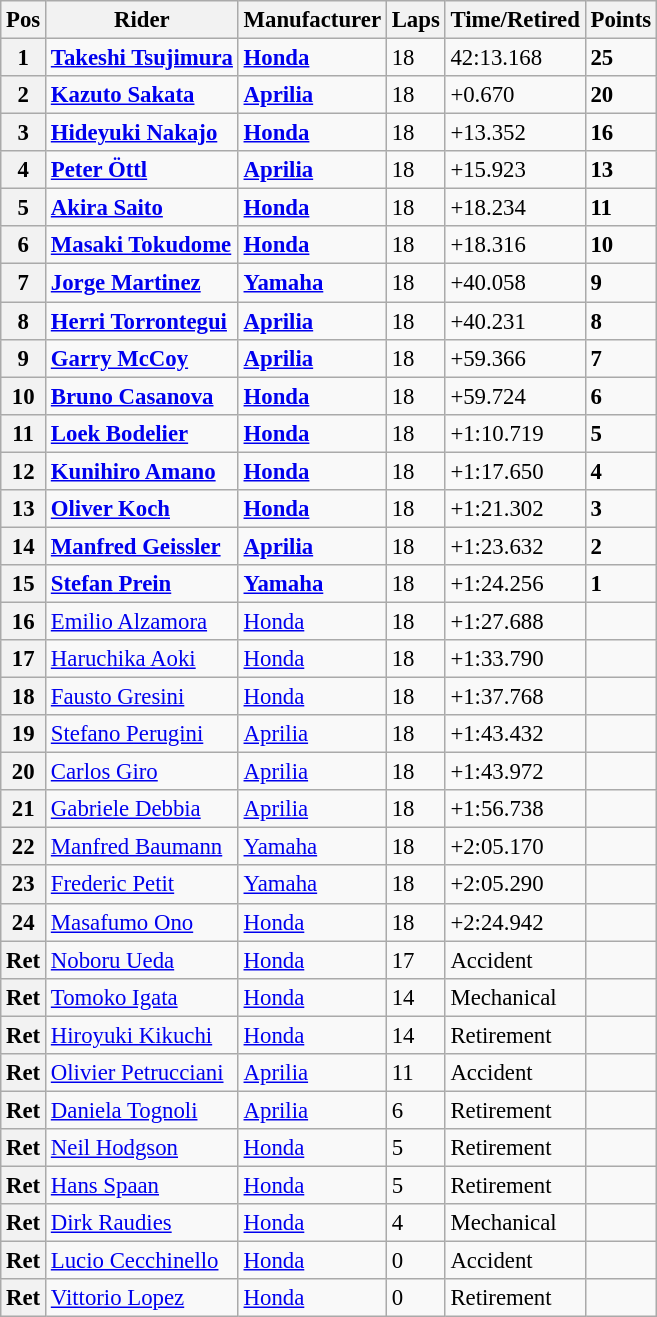<table class="wikitable" style="font-size: 95%;">
<tr>
<th>Pos</th>
<th>Rider</th>
<th>Manufacturer</th>
<th>Laps</th>
<th>Time/Retired</th>
<th>Points</th>
</tr>
<tr>
<th>1</th>
<td> <strong><a href='#'>Takeshi Tsujimura</a></strong></td>
<td><strong><a href='#'>Honda</a></strong></td>
<td>18</td>
<td>42:13.168</td>
<td><strong>25</strong></td>
</tr>
<tr>
<th>2</th>
<td> <strong><a href='#'>Kazuto Sakata</a></strong></td>
<td><strong><a href='#'>Aprilia</a></strong></td>
<td>18</td>
<td>+0.670</td>
<td><strong>20</strong></td>
</tr>
<tr>
<th>3</th>
<td> <strong><a href='#'>Hideyuki Nakajo</a></strong></td>
<td><strong><a href='#'>Honda</a></strong></td>
<td>18</td>
<td>+13.352</td>
<td><strong>16</strong></td>
</tr>
<tr>
<th>4</th>
<td> <strong><a href='#'>Peter Öttl</a></strong></td>
<td><strong><a href='#'>Aprilia</a></strong></td>
<td>18</td>
<td>+15.923</td>
<td><strong>13</strong></td>
</tr>
<tr>
<th>5</th>
<td> <strong><a href='#'>Akira Saito</a></strong></td>
<td><strong><a href='#'>Honda</a></strong></td>
<td>18</td>
<td>+18.234</td>
<td><strong>11</strong></td>
</tr>
<tr>
<th>6</th>
<td> <strong><a href='#'>Masaki Tokudome</a></strong></td>
<td><strong><a href='#'>Honda</a></strong></td>
<td>18</td>
<td>+18.316</td>
<td><strong>10</strong></td>
</tr>
<tr>
<th>7</th>
<td> <strong><a href='#'>Jorge Martinez</a></strong></td>
<td><strong><a href='#'>Yamaha</a></strong></td>
<td>18</td>
<td>+40.058</td>
<td><strong>9</strong></td>
</tr>
<tr>
<th>8</th>
<td> <strong><a href='#'>Herri Torrontegui</a></strong></td>
<td><strong><a href='#'>Aprilia</a></strong></td>
<td>18</td>
<td>+40.231</td>
<td><strong>8</strong></td>
</tr>
<tr>
<th>9</th>
<td> <strong><a href='#'>Garry McCoy</a></strong></td>
<td><strong><a href='#'>Aprilia</a></strong></td>
<td>18</td>
<td>+59.366</td>
<td><strong>7</strong></td>
</tr>
<tr>
<th>10</th>
<td> <strong><a href='#'>Bruno Casanova</a></strong></td>
<td><strong><a href='#'>Honda</a></strong></td>
<td>18</td>
<td>+59.724</td>
<td><strong>6</strong></td>
</tr>
<tr>
<th>11</th>
<td> <strong><a href='#'>Loek Bodelier</a></strong></td>
<td><strong><a href='#'>Honda</a></strong></td>
<td>18</td>
<td>+1:10.719</td>
<td><strong>5</strong></td>
</tr>
<tr>
<th>12</th>
<td> <strong><a href='#'>Kunihiro Amano</a></strong></td>
<td><strong><a href='#'>Honda</a></strong></td>
<td>18</td>
<td>+1:17.650</td>
<td><strong>4</strong></td>
</tr>
<tr>
<th>13</th>
<td> <strong><a href='#'>Oliver Koch</a></strong></td>
<td><strong><a href='#'>Honda</a></strong></td>
<td>18</td>
<td>+1:21.302</td>
<td><strong>3</strong></td>
</tr>
<tr>
<th>14</th>
<td> <strong><a href='#'>Manfred Geissler</a></strong></td>
<td><strong><a href='#'>Aprilia</a></strong></td>
<td>18</td>
<td>+1:23.632</td>
<td><strong>2</strong></td>
</tr>
<tr>
<th>15</th>
<td> <strong><a href='#'>Stefan Prein</a></strong></td>
<td><strong><a href='#'>Yamaha</a></strong></td>
<td>18</td>
<td>+1:24.256</td>
<td><strong>1</strong></td>
</tr>
<tr>
<th>16</th>
<td> <a href='#'>Emilio Alzamora</a></td>
<td><a href='#'>Honda</a></td>
<td>18</td>
<td>+1:27.688</td>
<td></td>
</tr>
<tr>
<th>17</th>
<td> <a href='#'>Haruchika Aoki</a></td>
<td><a href='#'>Honda</a></td>
<td>18</td>
<td>+1:33.790</td>
<td></td>
</tr>
<tr>
<th>18</th>
<td> <a href='#'>Fausto Gresini</a></td>
<td><a href='#'>Honda</a></td>
<td>18</td>
<td>+1:37.768</td>
<td></td>
</tr>
<tr>
<th>19</th>
<td> <a href='#'>Stefano Perugini</a></td>
<td><a href='#'>Aprilia</a></td>
<td>18</td>
<td>+1:43.432</td>
<td></td>
</tr>
<tr>
<th>20</th>
<td> <a href='#'>Carlos Giro</a></td>
<td><a href='#'>Aprilia</a></td>
<td>18</td>
<td>+1:43.972</td>
<td></td>
</tr>
<tr>
<th>21</th>
<td> <a href='#'>Gabriele Debbia</a></td>
<td><a href='#'>Aprilia</a></td>
<td>18</td>
<td>+1:56.738</td>
<td></td>
</tr>
<tr>
<th>22</th>
<td> <a href='#'>Manfred Baumann</a></td>
<td><a href='#'>Yamaha</a></td>
<td>18</td>
<td>+2:05.170</td>
<td></td>
</tr>
<tr>
<th>23</th>
<td> <a href='#'>Frederic Petit</a></td>
<td><a href='#'>Yamaha</a></td>
<td>18</td>
<td>+2:05.290</td>
<td></td>
</tr>
<tr>
<th>24</th>
<td> <a href='#'>Masafumo Ono</a></td>
<td><a href='#'>Honda</a></td>
<td>18</td>
<td>+2:24.942</td>
<td></td>
</tr>
<tr>
<th>Ret</th>
<td> <a href='#'>Noboru Ueda</a></td>
<td><a href='#'>Honda</a></td>
<td>17</td>
<td>Accident</td>
<td></td>
</tr>
<tr>
<th>Ret</th>
<td> <a href='#'>Tomoko Igata</a></td>
<td><a href='#'>Honda</a></td>
<td>14</td>
<td>Mechanical</td>
<td></td>
</tr>
<tr>
<th>Ret</th>
<td> <a href='#'>Hiroyuki Kikuchi</a></td>
<td><a href='#'>Honda</a></td>
<td>14</td>
<td>Retirement</td>
<td></td>
</tr>
<tr>
<th>Ret</th>
<td> <a href='#'>Olivier Petrucciani</a></td>
<td><a href='#'>Aprilia</a></td>
<td>11</td>
<td>Accident</td>
<td></td>
</tr>
<tr>
<th>Ret</th>
<td> <a href='#'>Daniela Tognoli</a></td>
<td><a href='#'>Aprilia</a></td>
<td>6</td>
<td>Retirement</td>
<td></td>
</tr>
<tr>
<th>Ret</th>
<td> <a href='#'>Neil Hodgson</a></td>
<td><a href='#'>Honda</a></td>
<td>5</td>
<td>Retirement</td>
<td></td>
</tr>
<tr>
<th>Ret</th>
<td> <a href='#'>Hans Spaan</a></td>
<td><a href='#'>Honda</a></td>
<td>5</td>
<td>Retirement</td>
<td></td>
</tr>
<tr>
<th>Ret</th>
<td> <a href='#'>Dirk Raudies</a></td>
<td><a href='#'>Honda</a></td>
<td>4</td>
<td>Mechanical</td>
<td></td>
</tr>
<tr>
<th>Ret</th>
<td> <a href='#'>Lucio Cecchinello</a></td>
<td><a href='#'>Honda</a></td>
<td>0</td>
<td>Accident</td>
<td></td>
</tr>
<tr>
<th>Ret</th>
<td> <a href='#'>Vittorio Lopez</a></td>
<td><a href='#'>Honda</a></td>
<td>0</td>
<td>Retirement</td>
<td></td>
</tr>
</table>
